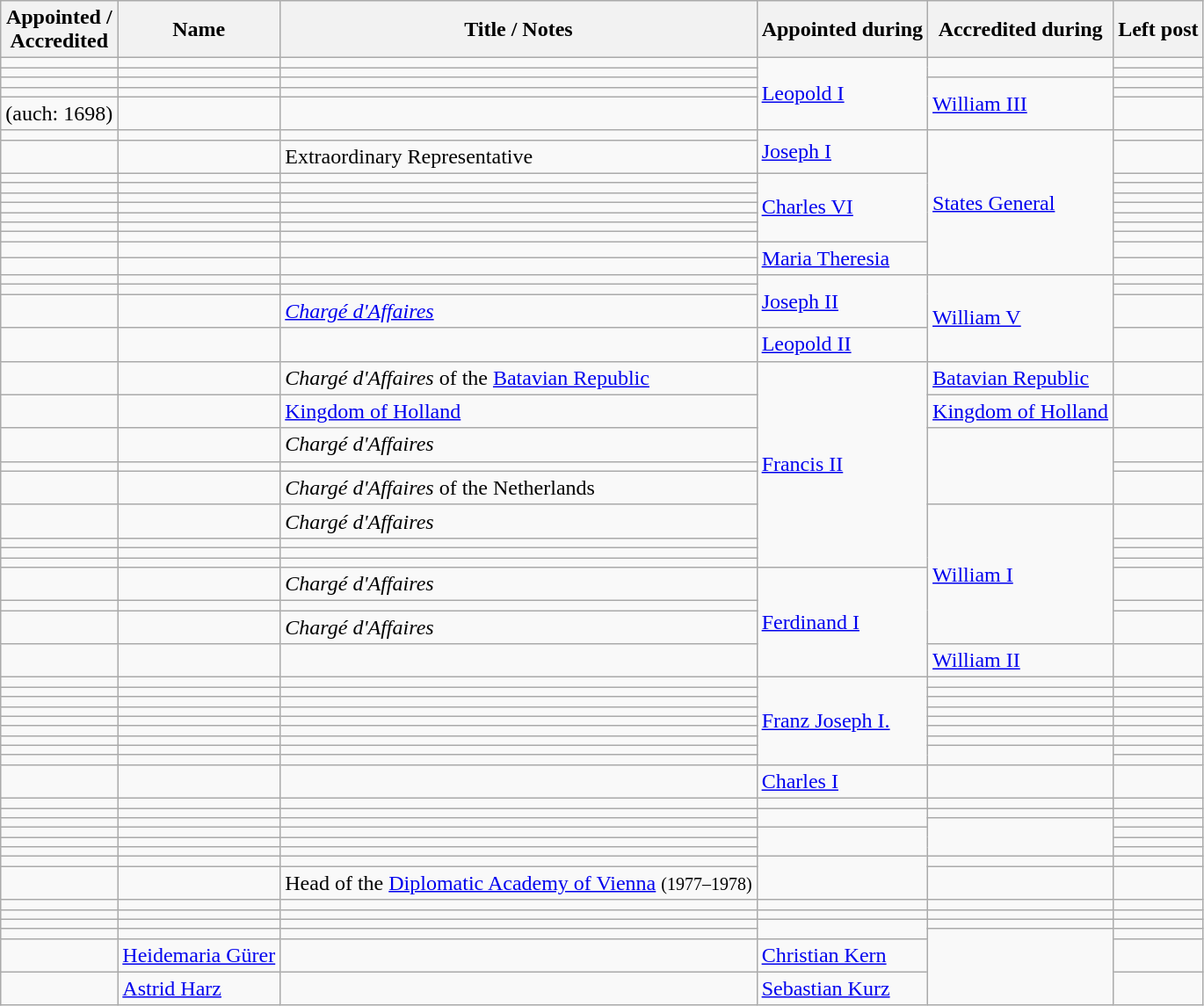<table class="wikitable sortable">
<tr>
<th>Appointed /<br>Accredited</th>
<th>Name</th>
<th class="unsortable">Title / Notes</th>
<th>Appointed during</th>
<th>Accredited during</th>
<th>Left post</th>
</tr>
<tr>
<td></td>
<td></td>
<td></td>
<td rowspan="5"><a href='#'>Leopold I</a></td>
<td rowspan=2></td>
<td></td>
</tr>
<tr>
<td></td>
<td></td>
<td></td>
<td></td>
</tr>
<tr>
<td></td>
<td></td>
<td></td>
<td rowspan="3"><a href='#'>William III</a></td>
<td></td>
</tr>
<tr>
<td></td>
<td></td>
<td></td>
<td></td>
</tr>
<tr>
<td> (auch: 1698)</td>
<td></td>
<td></td>
<td></td>
</tr>
<tr>
<td></td>
<td></td>
<td></td>
<td rowspan="2"><a href='#'>Joseph I</a></td>
<td rowspan="11"><a href='#'>States General</a></td>
<td></td>
</tr>
<tr>
<td></td>
<td></td>
<td>Extraordinary Representative</td>
<td></td>
</tr>
<tr>
<td></td>
<td></td>
<td></td>
<td rowspan="7"><a href='#'>Charles VI</a></td>
<td></td>
</tr>
<tr>
<td></td>
<td></td>
<td></td>
<td></td>
</tr>
<tr>
<td></td>
<td></td>
<td></td>
<td></td>
</tr>
<tr>
<td></td>
<td></td>
<td></td>
<td></td>
</tr>
<tr>
<td></td>
<td></td>
<td></td>
<td></td>
</tr>
<tr>
<td></td>
<td></td>
<td></td>
<td></td>
</tr>
<tr>
<td></td>
<td></td>
<td></td>
<td></td>
</tr>
<tr>
<td></td>
<td></td>
<td></td>
<td rowspan="2"><a href='#'>Maria Theresia</a></td>
<td></td>
</tr>
<tr>
<td></td>
<td></td>
<td></td>
<td></td>
</tr>
<tr>
<td></td>
<td></td>
<td></td>
<td rowspan="3"><a href='#'>Joseph II</a></td>
<td rowspan="4"><a href='#'>William V</a></td>
<td></td>
</tr>
<tr>
<td></td>
<td></td>
<td></td>
<td></td>
</tr>
<tr>
<td></td>
<td></td>
<td><em><a href='#'>Chargé d'Affaires</a></em></td>
<td></td>
</tr>
<tr>
<td></td>
<td></td>
<td></td>
<td><a href='#'>Leopold II</a></td>
<td></td>
</tr>
<tr>
<td></td>
<td></td>
<td><em>Chargé d'Affaires</em> of the <a href='#'>Batavian Republic</a></td>
<td rowspan="9"><a href='#'>Francis II</a></td>
<td><a href='#'>Batavian Republic</a></td>
<td></td>
</tr>
<tr>
<td></td>
<td></td>
<td><a href='#'>Kingdom of Holland</a></td>
<td><a href='#'>Kingdom of Holland</a></td>
<td></td>
</tr>
<tr>
<td></td>
<td></td>
<td><em>Chargé d'Affaires</em></td>
<td rowspan=3></td>
<td></td>
</tr>
<tr>
<td></td>
<td></td>
<td></td>
<td></td>
</tr>
<tr>
<td></td>
<td></td>
<td><em>Chargé d'Affaires</em> of the Netherlands</td>
<td></td>
</tr>
<tr>
<td></td>
<td></td>
<td><em>Chargé d'Affaires</em></td>
<td rowspan="7"><a href='#'>William I</a></td>
<td></td>
</tr>
<tr>
<td></td>
<td></td>
<td></td>
<td></td>
</tr>
<tr>
<td></td>
<td></td>
<td></td>
<td></td>
</tr>
<tr>
<td></td>
<td></td>
<td></td>
<td></td>
</tr>
<tr>
<td></td>
<td></td>
<td><em>Chargé d'Affaires</em></td>
<td rowspan="4"><a href='#'>Ferdinand I</a></td>
<td></td>
</tr>
<tr>
<td></td>
<td></td>
<td></td>
<td></td>
</tr>
<tr>
<td></td>
<td></td>
<td><em>Chargé d'Affaires</em></td>
<td></td>
</tr>
<tr>
<td></td>
<td></td>
<td></td>
<td><a href='#'>William II</a></td>
<td></td>
</tr>
<tr>
<td></td>
<td></td>
<td></td>
<td rowspan="9"><a href='#'>Franz Joseph&nbsp;I.</a></td>
<td></td>
<td></td>
</tr>
<tr>
<td></td>
<td></td>
<td></td>
<td></td>
<td></td>
</tr>
<tr>
<td></td>
<td></td>
<td></td>
<td></td>
<td></td>
</tr>
<tr>
<td></td>
<td></td>
<td></td>
<td></td>
<td></td>
</tr>
<tr>
<td></td>
<td></td>
<td></td>
<td></td>
<td></td>
</tr>
<tr>
<td></td>
<td></td>
<td></td>
<td></td>
<td></td>
</tr>
<tr>
<td></td>
<td></td>
<td></td>
<td></td>
<td></td>
</tr>
<tr>
<td></td>
<td></td>
<td></td>
<td rowspan=2></td>
<td></td>
</tr>
<tr>
<td></td>
<td></td>
<td></td>
<td></td>
</tr>
<tr>
<td></td>
<td></td>
<td></td>
<td><a href='#'>Charles I</a></td>
<td></td>
<td></td>
</tr>
<tr>
<td></td>
<td></td>
<td></td>
<td></td>
<td></td>
<td></td>
</tr>
<tr>
<td></td>
<td></td>
<td></td>
<td rowspan=2></td>
<td></td>
<td></td>
</tr>
<tr>
<td></td>
<td></td>
<td></td>
<td rowspan=4></td>
<td></td>
</tr>
<tr>
<td></td>
<td></td>
<td></td>
<td rowspan=3></td>
<td></td>
</tr>
<tr>
<td></td>
<td></td>
<td></td>
<td></td>
</tr>
<tr>
<td></td>
<td></td>
<td></td>
<td></td>
</tr>
<tr>
<td></td>
<td></td>
<td></td>
<td rowspan=2></td>
<td></td>
<td></td>
</tr>
<tr>
<td></td>
<td></td>
<td>Head of the <a href='#'>Diplomatic Academy of Vienna</a> <small>(1977–1978)</small></td>
<td></td>
<td></td>
</tr>
<tr>
<td></td>
<td></td>
<td></td>
<td></td>
<td></td>
<td></td>
</tr>
<tr>
<td></td>
<td></td>
<td></td>
<td></td>
<td></td>
<td></td>
</tr>
<tr>
<td></td>
<td></td>
<td></td>
<td rowspan=2></td>
<td></td>
<td></td>
</tr>
<tr>
<td></td>
<td></td>
<td></td>
<td rowspan=3></td>
<td></td>
</tr>
<tr>
<td></td>
<td><a href='#'>Heidemaria Gürer</a></td>
<td></td>
<td><a href='#'>Christian Kern</a></td>
<td></td>
</tr>
<tr>
<td></td>
<td><a href='#'>Astrid Harz</a></td>
<td></td>
<td><a href='#'>Sebastian Kurz</a></td>
<td></td>
</tr>
</table>
